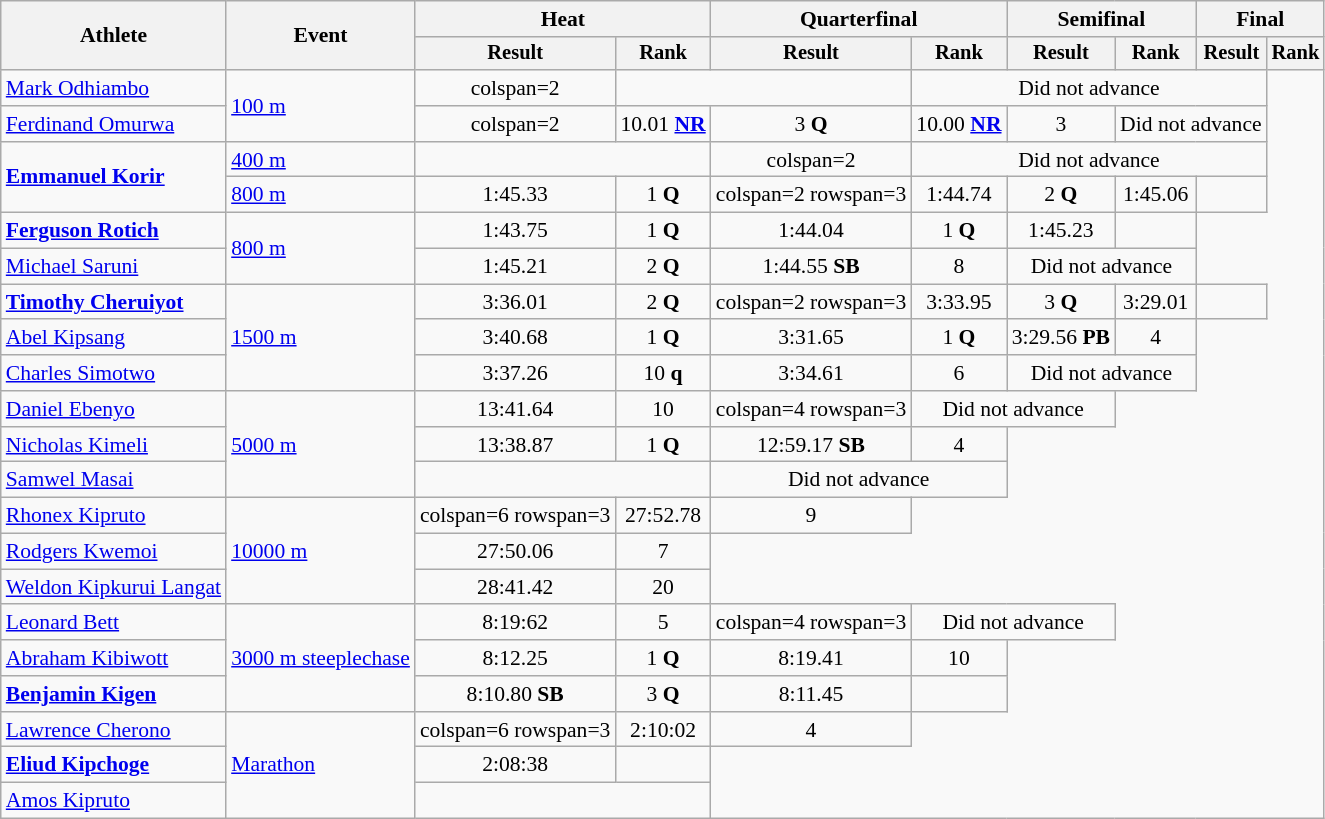<table class="wikitable" style="font-size:90%">
<tr>
<th rowspan="2">Athlete</th>
<th rowspan="2">Event</th>
<th colspan="2">Heat</th>
<th colspan="2">Quarterfinal</th>
<th colspan="2">Semifinal</th>
<th colspan="2">Final</th>
</tr>
<tr style="font-size:95%">
<th>Result</th>
<th>Rank</th>
<th>Result</th>
<th>Rank</th>
<th>Result</th>
<th>Rank</th>
<th>Result</th>
<th>Rank</th>
</tr>
<tr align=center>
<td align=left><a href='#'>Mark Odhiambo</a></td>
<td align=left rowspan=2><a href='#'>100 m</a></td>
<td>colspan=2 </td>
<td colspan=2></td>
<td colspan=4>Did not advance</td>
</tr>
<tr align=center>
<td align=left><a href='#'>Ferdinand Omurwa</a></td>
<td>colspan=2 </td>
<td>10.01 <strong><a href='#'>NR</a></strong></td>
<td>3 <strong>Q</strong></td>
<td>10.00 <strong><a href='#'>NR</a></strong></td>
<td>3</td>
<td colspan="2">Did not advance</td>
</tr>
<tr align=center>
<td align=left rowspan=2><strong><a href='#'>Emmanuel Korir</a></strong></td>
<td align=left><a href='#'>400 m</a></td>
<td colspan=2></td>
<td>colspan=2 </td>
<td colspan=4>Did not advance</td>
</tr>
<tr align=center>
<td align=left><a href='#'>800 m</a></td>
<td>1:45.33</td>
<td>1 <strong>Q</strong></td>
<td>colspan=2 rowspan=3 </td>
<td>1:44.74</td>
<td>2 <strong>Q</strong></td>
<td>1:45.06</td>
<td></td>
</tr>
<tr align=center>
<td align=left><strong><a href='#'>Ferguson Rotich</a></strong></td>
<td align=left rowspan=2><a href='#'>800 m</a></td>
<td>1:43.75</td>
<td>1 <strong>Q</strong></td>
<td>1:44.04</td>
<td>1 <strong>Q</strong></td>
<td>1:45.23</td>
<td></td>
</tr>
<tr align=center>
<td align=left><a href='#'>Michael Saruni</a></td>
<td>1:45.21</td>
<td>2 <strong>Q</strong></td>
<td>1:44.55 <strong>SB</strong></td>
<td>8</td>
<td colspan="2">Did not advance</td>
</tr>
<tr align=center>
<td align=left><strong><a href='#'>Timothy Cheruiyot</a></strong></td>
<td align=left rowspan=3><a href='#'>1500 m</a></td>
<td>3:36.01</td>
<td>2 <strong>Q</strong></td>
<td>colspan=2 rowspan=3 </td>
<td>3:33.95</td>
<td>3 <strong>Q</strong></td>
<td>3:29.01</td>
<td></td>
</tr>
<tr align=center>
<td align=left><a href='#'>Abel Kipsang</a></td>
<td>3:40.68</td>
<td>1 <strong>Q</strong></td>
<td>3:31.65 </td>
<td>1 <strong>Q</strong></td>
<td>3:29.56 <strong>PB</strong></td>
<td>4</td>
</tr>
<tr align=center>
<td align=left><a href='#'>Charles Simotwo</a></td>
<td>3:37.26</td>
<td>10 <strong>q</strong></td>
<td>3:34.61</td>
<td>6</td>
<td colspan=2>Did not advance</td>
</tr>
<tr align=center>
<td align=left><a href='#'>Daniel Ebenyo</a></td>
<td align=left rowspan=3><a href='#'>5000 m</a></td>
<td>13:41.64</td>
<td>10</td>
<td>colspan=4 rowspan=3 </td>
<td colspan=2>Did not advance</td>
</tr>
<tr align=center>
<td align=left><a href='#'>Nicholas Kimeli</a></td>
<td>13:38.87</td>
<td>1 <strong>Q</strong></td>
<td>12:59.17 <strong>SB</strong></td>
<td>4</td>
</tr>
<tr align=center>
<td align=left><a href='#'>Samwel Masai</a></td>
<td colspan=2></td>
<td colspan=2>Did not advance</td>
</tr>
<tr align=center>
<td align=left><a href='#'>Rhonex Kipruto</a></td>
<td align=left rowspan=3><a href='#'>10000 m</a></td>
<td>colspan=6 rowspan=3 </td>
<td>27:52.78</td>
<td>9</td>
</tr>
<tr align=center>
<td align=left><a href='#'>Rodgers Kwemoi</a></td>
<td>27:50.06</td>
<td>7</td>
</tr>
<tr align=center>
<td align=left><a href='#'>Weldon Kipkurui Langat</a></td>
<td>28:41.42</td>
<td>20</td>
</tr>
<tr align=center>
<td align=left><a href='#'>Leonard Bett</a></td>
<td align=left rowspan=3><a href='#'>3000 m steeplechase</a></td>
<td>8:19:62</td>
<td>5</td>
<td>colspan=4 rowspan=3 </td>
<td colspan=2>Did not advance</td>
</tr>
<tr align=center>
<td align=left><a href='#'>Abraham Kibiwott</a></td>
<td>8:12.25</td>
<td>1 <strong>Q</strong></td>
<td>8:19.41</td>
<td>10</td>
</tr>
<tr align=center>
<td align=left><strong><a href='#'>Benjamin Kigen</a></strong></td>
<td>8:10.80 <strong>SB</strong></td>
<td>3 <strong>Q</strong></td>
<td>8:11.45</td>
<td></td>
</tr>
<tr align=center>
<td align=left><a href='#'>Lawrence Cherono</a></td>
<td align=left rowspan=3><a href='#'>Marathon</a></td>
<td>colspan=6 rowspan=3 </td>
<td>2:10:02</td>
<td>4</td>
</tr>
<tr align=center>
<td align=left><strong><a href='#'>Eliud Kipchoge</a></strong></td>
<td>2:08:38</td>
<td></td>
</tr>
<tr align=center>
<td align=left><a href='#'>Amos Kipruto</a></td>
<td colspan=2></td>
</tr>
</table>
